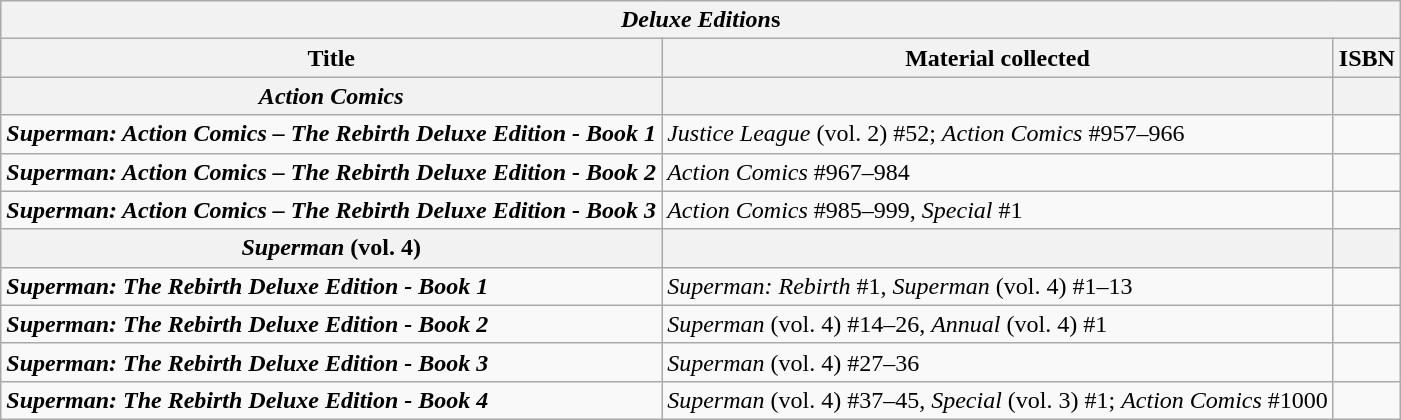<table class="wikitable">
<tr>
<th colspan="3"><em>Deluxe Edition</em>s</th>
</tr>
<tr>
<th>Title</th>
<th>Material collected</th>
<th>ISBN</th>
</tr>
<tr>
<th><em>Action Comics</em></th>
<th></th>
<th></th>
</tr>
<tr>
<td><strong><em>Superman: Action Comics – The Rebirth Deluxe Edition - Book 1</em></strong></td>
<td><em>Justice League</em> (vol. 2) #52; <em>Action Comics</em> #957–966</td>
<td></td>
</tr>
<tr>
<td><strong><em>Superman: Action Comics – The Rebirth Deluxe Edition - Book 2</em></strong></td>
<td><em>Action Comics</em> #967–984</td>
<td></td>
</tr>
<tr>
<td><strong><em>Superman: Action Comics – The Rebirth Deluxe Edition - Book 3</em></strong></td>
<td><em>Action Comics</em> #985–999, <em>Special</em> #1</td>
<td></td>
</tr>
<tr>
<th><em>Superman</em> (vol. 4)</th>
<th></th>
<th></th>
</tr>
<tr>
<td><strong><em>Superman: The Rebirth Deluxe Edition - Book 1</em></strong></td>
<td><em>Superman: Rebirth</em> #1, <em>Superman</em> (vol. 4) #1–13</td>
<td></td>
</tr>
<tr>
<td><strong><em>Superman: The Rebirth Deluxe Edition - Book 2</em></strong></td>
<td><em>Superman</em> (vol. 4) #14–26, <em>Annual</em> (vol. 4) #1</td>
<td></td>
</tr>
<tr>
<td><strong><em>Superman: The Rebirth Deluxe Edition - Book 3</em></strong></td>
<td><em>Superman</em> (vol. 4) #27–36</td>
<td></td>
</tr>
<tr>
<td><strong><em>Superman: The Rebirth Deluxe Edition - Book 4</em></strong></td>
<td><em>Superman</em> (vol. 4) #37–45, <em>Special</em> (vol. 3) #1; <em>Action Comics</em> #1000</td>
<td></td>
</tr>
</table>
